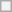<table class="wikitable plainrowheaders">
<tr>
<th scope="row"></th>
</tr>
</table>
